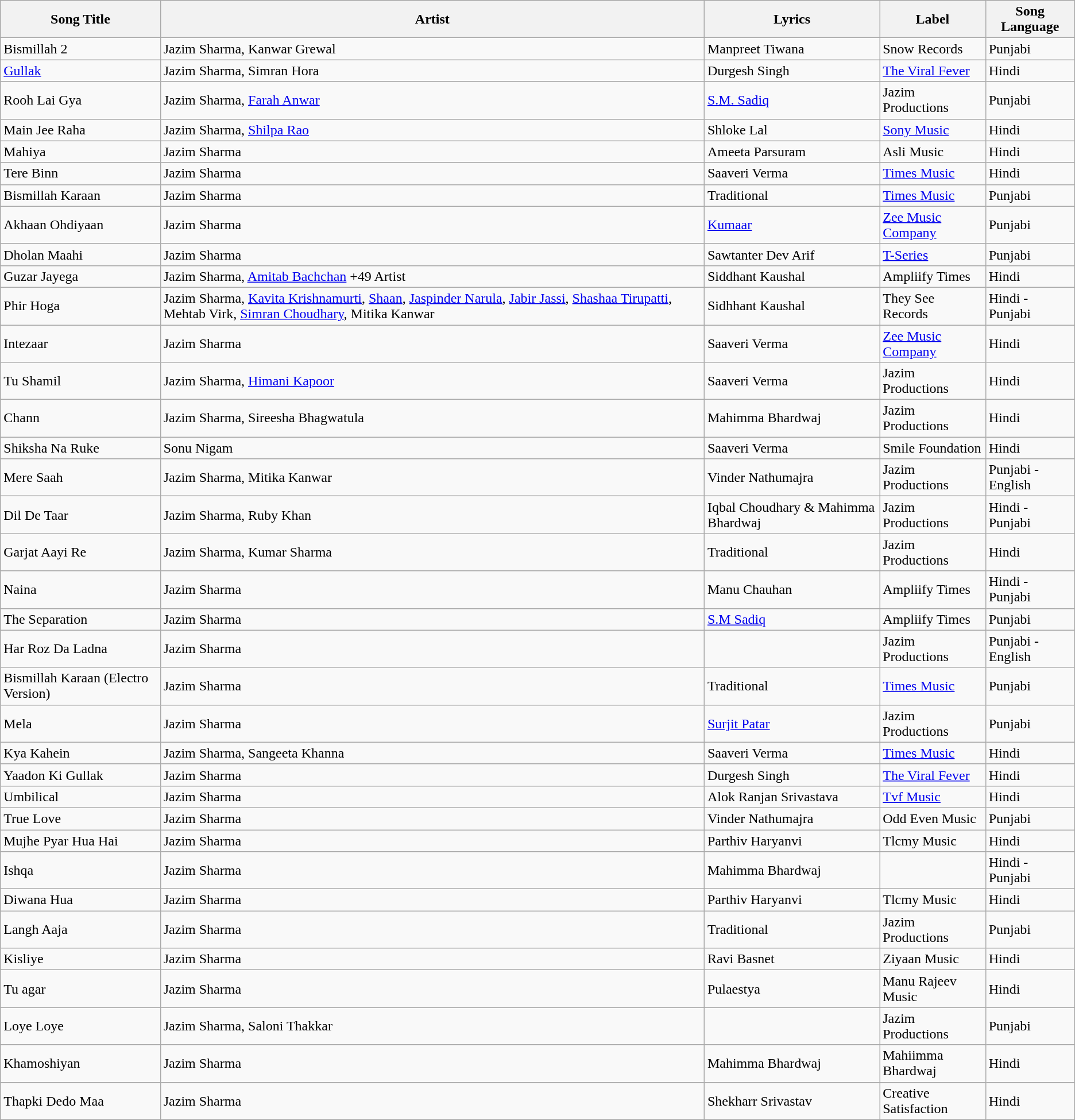<table class="wikitable">
<tr>
<th>Song Title</th>
<th>Artist</th>
<th>Lyrics</th>
<th>Label</th>
<th>Song Language</th>
</tr>
<tr>
<td>Bismillah 2</td>
<td>Jazim Sharma, Kanwar Grewal</td>
<td>Manpreet Tiwana</td>
<td>Snow Records</td>
<td>Punjabi</td>
</tr>
<tr>
<td><a href='#'>Gullak</a></td>
<td>Jazim Sharma, Simran Hora</td>
<td>Durgesh Singh</td>
<td><a href='#'>The Viral Fever</a></td>
<td>Hindi</td>
</tr>
<tr>
<td>Rooh Lai Gya</td>
<td>Jazim Sharma, <a href='#'>Farah Anwar</a></td>
<td><a href='#'>S.M. Sadiq</a></td>
<td>Jazim Productions</td>
<td>Punjabi</td>
</tr>
<tr>
<td>Main Jee Raha</td>
<td>Jazim Sharma, <a href='#'>Shilpa Rao</a></td>
<td>Shloke Lal</td>
<td><a href='#'>Sony Music</a></td>
<td>Hindi</td>
</tr>
<tr>
<td>Mahiya</td>
<td>Jazim Sharma</td>
<td>Ameeta Parsuram</td>
<td>Asli Music</td>
<td>Hindi</td>
</tr>
<tr>
<td>Tere Binn</td>
<td>Jazim Sharma</td>
<td>Saaveri Verma</td>
<td><a href='#'>Times Music</a></td>
<td>Hindi</td>
</tr>
<tr>
<td>Bismillah Karaan</td>
<td>Jazim Sharma</td>
<td>Traditional</td>
<td><a href='#'>Times Music</a></td>
<td>Punjabi</td>
</tr>
<tr>
<td>Akhaan Ohdiyaan</td>
<td>Jazim Sharma</td>
<td><a href='#'>Kumaar</a></td>
<td><a href='#'>Zee Music Company</a></td>
<td>Punjabi</td>
</tr>
<tr>
<td>Dholan Maahi</td>
<td>Jazim Sharma</td>
<td>Sawtanter Dev Arif</td>
<td><a href='#'>T-Series</a></td>
<td>Punjabi</td>
</tr>
<tr>
<td>Guzar Jayega</td>
<td>Jazim Sharma, <a href='#'>Amitab Bachchan</a> +49 Artist</td>
<td>Siddhant Kaushal</td>
<td>Ampliify Times</td>
<td>Hindi</td>
</tr>
<tr>
<td>Phir Hoga</td>
<td>Jazim Sharma, <a href='#'>Kavita Krishnamurti</a>, <a href='#'>Shaan</a>, <a href='#'>Jaspinder Narula</a>, <a href='#'>Jabir Jassi</a>, <a href='#'>Shashaa Tirupatti</a>, Mehtab Virk, <a href='#'>Simran Choudhary</a>, Mitika Kanwar</td>
<td>Sidhhant Kaushal</td>
<td>They See Records</td>
<td>Hindi - Punjabi</td>
</tr>
<tr>
<td>Intezaar</td>
<td>Jazim Sharma</td>
<td>Saaveri Verma</td>
<td><a href='#'>Zee Music Company</a></td>
<td>Hindi</td>
</tr>
<tr>
<td>Tu Shamil</td>
<td>Jazim Sharma, <a href='#'>Himani Kapoor</a></td>
<td>Saaveri Verma</td>
<td>Jazim Productions</td>
<td>Hindi</td>
</tr>
<tr>
<td>Chann</td>
<td>Jazim Sharma, Sireesha Bhagwatula</td>
<td>Mahimma Bhardwaj</td>
<td>Jazim Productions</td>
<td>Hindi</td>
</tr>
<tr>
<td>Shiksha Na Ruke</td>
<td>Sonu Nigam</td>
<td>Saaveri Verma</td>
<td>Smile Foundation</td>
<td>Hindi</td>
</tr>
<tr>
<td>Mere Saah</td>
<td>Jazim Sharma, Mitika Kanwar</td>
<td>Vinder Nathumajra</td>
<td>Jazim Productions</td>
<td>Punjabi - English</td>
</tr>
<tr>
<td>Dil De Taar</td>
<td>Jazim Sharma, Ruby Khan</td>
<td>Iqbal Choudhary & Mahimma Bhardwaj</td>
<td>Jazim Productions</td>
<td>Hindi - Punjabi</td>
</tr>
<tr>
<td>Garjat Aayi Re</td>
<td>Jazim Sharma, Kumar Sharma</td>
<td>Traditional</td>
<td>Jazim Productions</td>
<td>Hindi</td>
</tr>
<tr>
<td>Naina</td>
<td>Jazim Sharma</td>
<td>Manu Chauhan</td>
<td>Ampliify Times</td>
<td>Hindi - Punjabi</td>
</tr>
<tr>
<td>The Separation</td>
<td>Jazim Sharma</td>
<td><a href='#'>S.M Sadiq</a></td>
<td>Ampliify Times</td>
<td>Punjabi</td>
</tr>
<tr>
<td>Har Roz Da Ladna</td>
<td>Jazim Sharma</td>
<td></td>
<td>Jazim Productions</td>
<td>Punjabi - English</td>
</tr>
<tr>
<td>Bismillah Karaan (Electro Version)</td>
<td>Jazim Sharma</td>
<td>Traditional</td>
<td><a href='#'>Times Music</a></td>
<td>Punjabi</td>
</tr>
<tr>
<td>Mela</td>
<td>Jazim Sharma</td>
<td><a href='#'>Surjit Patar</a></td>
<td>Jazim Productions</td>
<td>Punjabi</td>
</tr>
<tr>
<td>Kya Kahein</td>
<td>Jazim Sharma, Sangeeta Khanna</td>
<td>Saaveri Verma</td>
<td><a href='#'>Times Music</a></td>
<td>Hindi</td>
</tr>
<tr>
<td>Yaadon Ki Gullak</td>
<td>Jazim Sharma</td>
<td>Durgesh Singh</td>
<td><a href='#'>The Viral Fever</a></td>
<td>Hindi</td>
</tr>
<tr>
<td>Umbilical</td>
<td>Jazim Sharma</td>
<td>Alok Ranjan Srivastava</td>
<td><a href='#'>Tvf Music</a></td>
<td>Hindi</td>
</tr>
<tr>
<td>True Love</td>
<td>Jazim Sharma</td>
<td>Vinder Nathumajra</td>
<td>Odd Even Music</td>
<td>Punjabi</td>
</tr>
<tr>
<td>Mujhe Pyar Hua Hai</td>
<td>Jazim Sharma</td>
<td>Parthiv Haryanvi</td>
<td>Tlcmy Music</td>
<td>Hindi</td>
</tr>
<tr>
<td>Ishqa</td>
<td>Jazim Sharma</td>
<td>Mahimma Bhardwaj</td>
<td></td>
<td>Hindi - Punjabi</td>
</tr>
<tr>
<td>Diwana Hua</td>
<td>Jazim Sharma</td>
<td>Parthiv Haryanvi</td>
<td>Tlcmy Music</td>
<td>Hindi</td>
</tr>
<tr>
<td>Langh Aaja</td>
<td>Jazim Sharma</td>
<td>Traditional</td>
<td>Jazim Productions</td>
<td>Punjabi</td>
</tr>
<tr>
<td>Kisliye</td>
<td>Jazim Sharma</td>
<td>Ravi Basnet</td>
<td>Ziyaan Music</td>
<td>Hindi</td>
</tr>
<tr>
<td>Tu agar</td>
<td>Jazim Sharma</td>
<td>Pulaestya</td>
<td>Manu Rajeev Music</td>
<td>Hindi</td>
</tr>
<tr>
<td>Loye Loye</td>
<td>Jazim Sharma, Saloni Thakkar</td>
<td></td>
<td>Jazim Productions</td>
<td>Punjabi</td>
</tr>
<tr>
<td>Khamoshiyan</td>
<td>Jazim Sharma</td>
<td>Mahimma Bhardwaj</td>
<td>Mahiimma Bhardwaj</td>
<td>Hindi</td>
</tr>
<tr>
<td>Thapki Dedo Maa</td>
<td>Jazim Sharma</td>
<td>Shekharr Srivastav</td>
<td>Creative Satisfaction</td>
<td>Hindi</td>
</tr>
</table>
